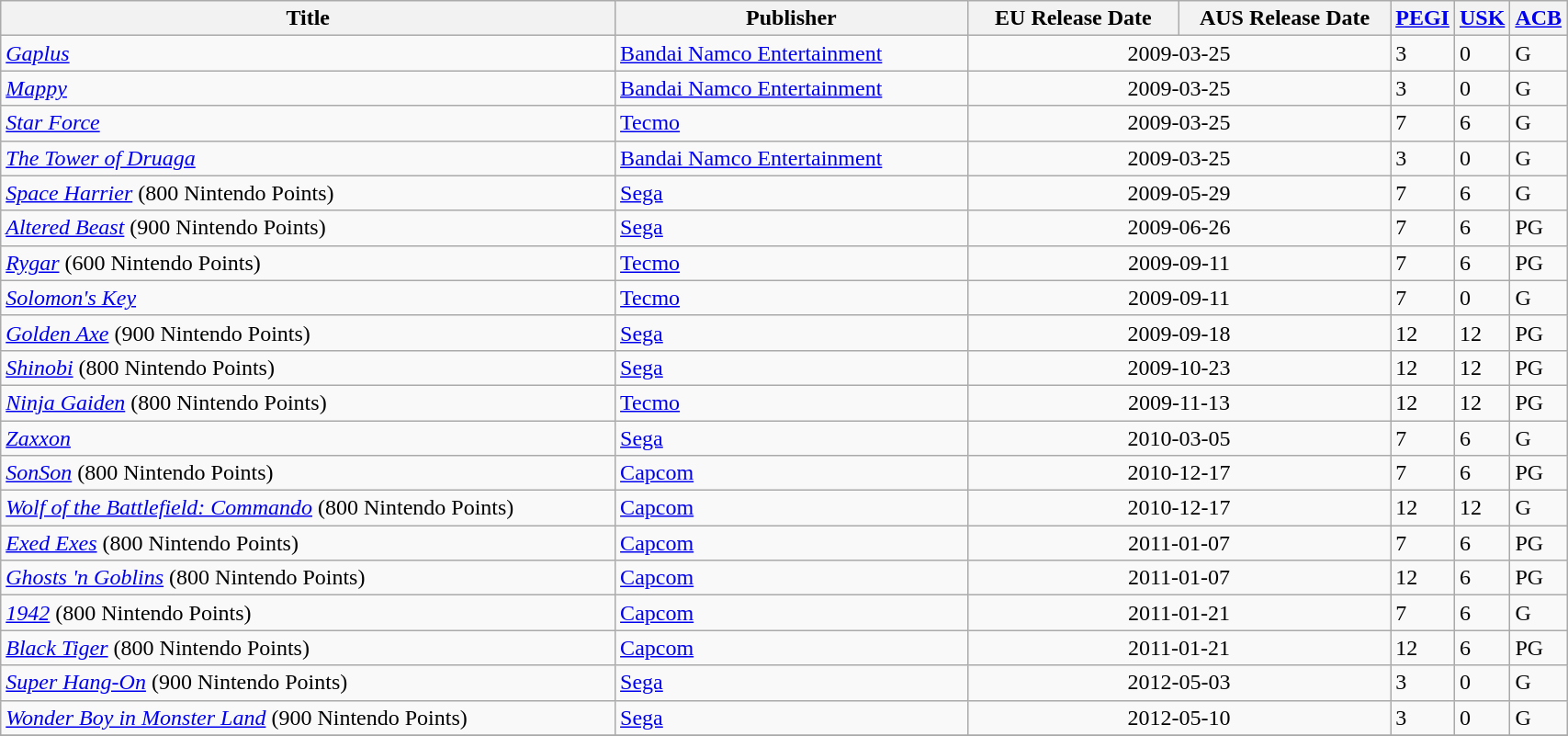<table class="wikitable sortable" style="width:90%">
<tr>
<th width="45%">Title</th>
<th width="25%">Publisher</th>
<th width="15%">EU Release Date</th>
<th width="15%">AUS Release Date</th>
<th width="5%"><a href='#'>PEGI</a></th>
<th width="5%"><a href='#'>USK</a></th>
<th width="5%"><a href='#'>ACB</a></th>
</tr>
<tr>
<td><em><a href='#'>Gaplus</a></em></td>
<td><a href='#'>Bandai Namco Entertainment</a></td>
<td colspan="2" align="center">2009-03-25</td>
<td>3</td>
<td>0</td>
<td>G</td>
</tr>
<tr>
<td><em><a href='#'>Mappy</a></em></td>
<td><a href='#'>Bandai Namco Entertainment</a></td>
<td colspan="2" align="center">2009-03-25</td>
<td>3</td>
<td>0</td>
<td>G</td>
</tr>
<tr>
<td><em><a href='#'>Star Force</a></em></td>
<td><a href='#'>Tecmo</a></td>
<td colspan="2" align="center">2009-03-25</td>
<td>7</td>
<td>6</td>
<td>G</td>
</tr>
<tr>
<td><em><a href='#'>The Tower of Druaga</a></em></td>
<td><a href='#'>Bandai Namco Entertainment</a></td>
<td colspan="2" align="center">2009-03-25</td>
<td>3</td>
<td>0</td>
<td>G</td>
</tr>
<tr>
<td><em><a href='#'>Space Harrier</a></em> (800 Nintendo Points)</td>
<td><a href='#'>Sega</a></td>
<td colspan="2" align="center">2009-05-29</td>
<td>7</td>
<td>6</td>
<td>G</td>
</tr>
<tr>
<td><em><a href='#'>Altered Beast</a></em> (900 Nintendo Points)</td>
<td><a href='#'>Sega</a></td>
<td colspan="2" align="center">2009-06-26</td>
<td>7</td>
<td>6</td>
<td>PG</td>
</tr>
<tr>
<td><em><a href='#'>Rygar</a></em> (600 Nintendo Points)</td>
<td><a href='#'>Tecmo</a></td>
<td colspan="2" align="center">2009-09-11</td>
<td>7</td>
<td>6</td>
<td>PG</td>
</tr>
<tr>
<td><em><a href='#'>Solomon's Key</a></em></td>
<td><a href='#'>Tecmo</a></td>
<td colspan="2" align="center">2009-09-11</td>
<td>7</td>
<td>0</td>
<td>G</td>
</tr>
<tr>
<td><em><a href='#'>Golden Axe</a></em> (900 Nintendo Points)</td>
<td><a href='#'>Sega</a></td>
<td colspan="2" align="center">2009-09-18</td>
<td>12</td>
<td>12</td>
<td>PG</td>
</tr>
<tr>
<td><em><a href='#'>Shinobi</a></em> (800 Nintendo Points)</td>
<td><a href='#'>Sega</a></td>
<td colspan="2" align="center">2009-10-23</td>
<td>12</td>
<td>12</td>
<td>PG</td>
</tr>
<tr>
<td><em><a href='#'>Ninja Gaiden</a></em> (800 Nintendo Points)</td>
<td><a href='#'>Tecmo</a></td>
<td colspan="2" align="center">2009-11-13</td>
<td>12</td>
<td>12</td>
<td>PG</td>
</tr>
<tr>
<td><em><a href='#'>Zaxxon</a></em></td>
<td><a href='#'>Sega</a></td>
<td colspan="2" align="center">2010-03-05</td>
<td>7</td>
<td>6</td>
<td>G</td>
</tr>
<tr>
<td><em><a href='#'>SonSon</a></em> (800 Nintendo Points)</td>
<td><a href='#'>Capcom</a></td>
<td colspan="2" align="center">2010-12-17</td>
<td>7</td>
<td>6</td>
<td>PG</td>
</tr>
<tr>
<td><em><a href='#'>Wolf of the Battlefield: Commando</a></em> (800 Nintendo Points)</td>
<td><a href='#'>Capcom</a></td>
<td colspan="2" align="center">2010-12-17</td>
<td>12</td>
<td>12</td>
<td>G</td>
</tr>
<tr>
<td><em><a href='#'>Exed Exes</a></em> (800 Nintendo Points)</td>
<td><a href='#'>Capcom</a></td>
<td colspan="2" align="center">2011-01-07</td>
<td>7</td>
<td>6</td>
<td>PG</td>
</tr>
<tr>
<td><em><a href='#'>Ghosts 'n Goblins</a></em> (800 Nintendo Points)</td>
<td><a href='#'>Capcom</a></td>
<td colspan="2" align="center">2011-01-07</td>
<td>12</td>
<td>6</td>
<td>PG</td>
</tr>
<tr>
<td><em><a href='#'>1942</a></em> (800 Nintendo Points)</td>
<td><a href='#'>Capcom</a></td>
<td colspan="2" align="center">2011-01-21</td>
<td>7</td>
<td>6</td>
<td>G</td>
</tr>
<tr>
<td><em><a href='#'>Black Tiger</a></em> (800 Nintendo Points)</td>
<td><a href='#'>Capcom</a></td>
<td colspan="2" align="center">2011-01-21</td>
<td>12</td>
<td>6</td>
<td>PG</td>
</tr>
<tr>
<td><em><a href='#'>Super Hang-On</a></em> (900 Nintendo Points)</td>
<td><a href='#'>Sega</a></td>
<td colspan="2" align="center">2012-05-03</td>
<td>3</td>
<td>0</td>
<td>G</td>
</tr>
<tr>
<td><em><a href='#'>Wonder Boy in Monster Land</a></em> (900 Nintendo Points)</td>
<td><a href='#'>Sega</a></td>
<td colspan="2" align="center">2012-05-10</td>
<td>3</td>
<td>0</td>
<td>G</td>
</tr>
<tr>
</tr>
</table>
